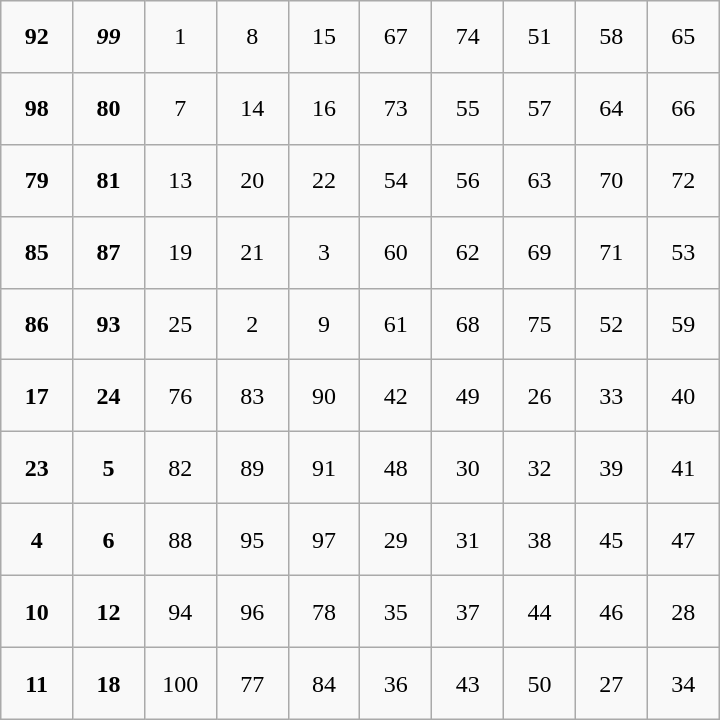<table class="wikitable" style="margin-left:auto;margin-right:auto;text-align:center;width:30em;height:30em;table-layout:fixed;">
<tr>
<td><strong>92</strong></td>
<td><strong><em>99</em></strong></td>
<td>1</td>
<td>8</td>
<td>15</td>
<td>67</td>
<td>74</td>
<td>51</td>
<td>58</td>
<td>65</td>
</tr>
<tr>
<td><strong>98</strong></td>
<td><strong>80</strong></td>
<td>7</td>
<td>14</td>
<td>16</td>
<td>73</td>
<td>55</td>
<td>57</td>
<td>64</td>
<td>66</td>
</tr>
<tr>
<td><strong>79</strong></td>
<td><strong>81</strong></td>
<td>13</td>
<td>20</td>
<td>22</td>
<td>54</td>
<td>56</td>
<td>63</td>
<td>70</td>
<td>72</td>
</tr>
<tr>
<td><strong>85</strong></td>
<td><strong>87</strong></td>
<td>19</td>
<td>21</td>
<td>3</td>
<td>60</td>
<td>62</td>
<td>69</td>
<td>71</td>
<td>53</td>
</tr>
<tr>
<td><strong>86</strong></td>
<td><strong>93</strong></td>
<td>25</td>
<td>2</td>
<td>9</td>
<td>61</td>
<td>68</td>
<td>75</td>
<td>52</td>
<td>59</td>
</tr>
<tr>
<td><strong>17</strong></td>
<td><strong>24</strong></td>
<td>76</td>
<td>83</td>
<td>90</td>
<td>42</td>
<td>49</td>
<td>26</td>
<td>33</td>
<td>40</td>
</tr>
<tr>
<td><strong>23</strong></td>
<td><strong>5</strong></td>
<td>82</td>
<td>89</td>
<td>91</td>
<td>48</td>
<td>30</td>
<td>32</td>
<td>39</td>
<td>41</td>
</tr>
<tr>
<td><strong>4</strong></td>
<td><strong>6</strong></td>
<td>88</td>
<td>95</td>
<td>97</td>
<td>29</td>
<td>31</td>
<td>38</td>
<td>45</td>
<td>47</td>
</tr>
<tr>
<td><strong>10</strong></td>
<td><strong>12</strong></td>
<td>94</td>
<td>96</td>
<td>78</td>
<td>35</td>
<td>37</td>
<td>44</td>
<td>46</td>
<td>28</td>
</tr>
<tr>
<td><strong>11</strong></td>
<td><strong>18</strong></td>
<td>100</td>
<td>77</td>
<td>84</td>
<td>36</td>
<td>43</td>
<td>50</td>
<td>27</td>
<td>34</td>
</tr>
</table>
